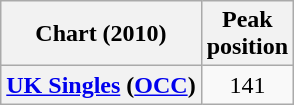<table class="wikitable plainrowheaders" style="text-align:center">
<tr>
<th scope="col">Chart (2010)</th>
<th scope="col">Peak<br>position</th>
</tr>
<tr>
<th scope="row"><a href='#'>UK Singles</a> (<a href='#'>OCC</a>)</th>
<td>141</td>
</tr>
</table>
